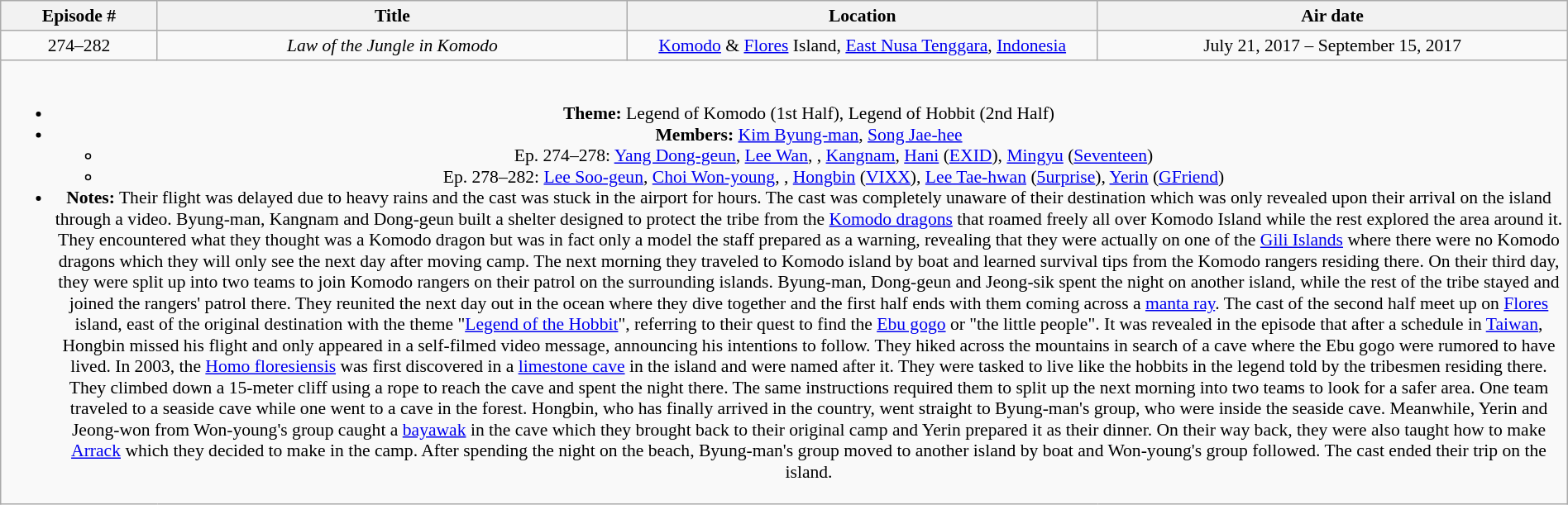<table class="wikitable" style="text-align:center; font-size:90%; width:100%;">
<tr>
<th width="10%">Episode #</th>
<th width="30%">Title</th>
<th width="30%">Location</th>
<th width="30%">Air date</th>
</tr>
<tr>
<td>274–282</td>
<td><em>Law of the Jungle in Komodo</em></td>
<td><a href='#'>Komodo</a> & <a href='#'>Flores</a> Island, <a href='#'>East Nusa Tenggara</a>, <a href='#'>Indonesia</a></td>
<td>July 21, 2017 – September 15, 2017</td>
</tr>
<tr>
<td colspan="4"><br><ul><li><strong>Theme:</strong> Legend of Komodo (1st Half), Legend of Hobbit (2nd Half)</li><li><strong>Members:</strong> <a href='#'>Kim Byung-man</a>, <a href='#'>Song Jae-hee</a><ul><li>Ep. 274–278: <a href='#'>Yang Dong-geun</a>, <a href='#'>Lee Wan</a>, , <a href='#'>Kangnam</a>, <a href='#'>Hani</a> (<a href='#'>EXID</a>), <a href='#'>Mingyu</a> (<a href='#'>Seventeen</a>)</li><li>Ep. 278–282: <a href='#'>Lee Soo-geun</a>, <a href='#'>Choi Won-young</a>, , <a href='#'>Hongbin</a> (<a href='#'>VIXX</a>), <a href='#'>Lee Tae-hwan</a> (<a href='#'>5urprise</a>), <a href='#'>Yerin</a> (<a href='#'>GFriend</a>)</li></ul></li><li><strong>Notes:</strong> Their flight was delayed due to heavy rains and the cast was stuck in the airport for hours. The cast was completely unaware of their destination which was only revealed upon their arrival on the island through a video. Byung-man, Kangnam and Dong-geun built a shelter designed to protect the tribe from the <a href='#'>Komodo dragons</a> that roamed freely all over Komodo Island while the rest explored the area around it. They encountered what they thought was a Komodo dragon but was in fact only a model the staff prepared as a warning, revealing that they were actually on one of the <a href='#'>Gili Islands</a> where there were no Komodo dragons which they will only see the next day after moving camp. The next morning they traveled to Komodo island by boat and learned survival tips from the Komodo rangers residing there. On their third day, they were split up into two teams to join Komodo rangers on their patrol on the surrounding islands. Byung-man, Dong-geun and Jeong-sik spent the night on another island, while the rest of the tribe stayed and joined the rangers' patrol there. They reunited the next day out in the ocean where they dive together and the first half ends with them coming across a <a href='#'>manta ray</a>. The cast of the second half meet up on <a href='#'>Flores</a> island, east of the original destination with the theme "<a href='#'>Legend of the Hobbit</a>", referring to their quest to find the <a href='#'>Ebu gogo</a> or "the little people". It was revealed in the episode that after a schedule in <a href='#'>Taiwan</a>, Hongbin missed his flight and only appeared in a self-filmed video message, announcing his intentions to follow. They hiked across the mountains in search of a cave where the Ebu gogo were rumored to have lived. In 2003, the <a href='#'>Homo floresiensis</a> was first discovered in a <a href='#'>limestone cave</a> in the island and were named after it. They were tasked to live like the hobbits in the legend told by the tribesmen residing there. They climbed down a 15-meter cliff using a rope to reach the cave and spent the night there. The same instructions required them to split up the next morning into two teams to look for a safer area. One team traveled to a seaside cave while one went to a cave in the forest. Hongbin, who has finally arrived in the country, went straight to Byung-man's group, who were inside the seaside cave. Meanwhile, Yerin and Jeong-won from Won-young's group caught a <a href='#'>bayawak</a> in the cave which they brought back to their original camp and Yerin prepared it as their dinner. On their way back, they were also taught how to make <a href='#'>Arrack</a> which they decided to make in the camp. After spending the night on the beach, Byung-man's group moved to another island by boat and Won-young's group followed. The cast ended their trip on the island.</li></ul></td>
</tr>
</table>
